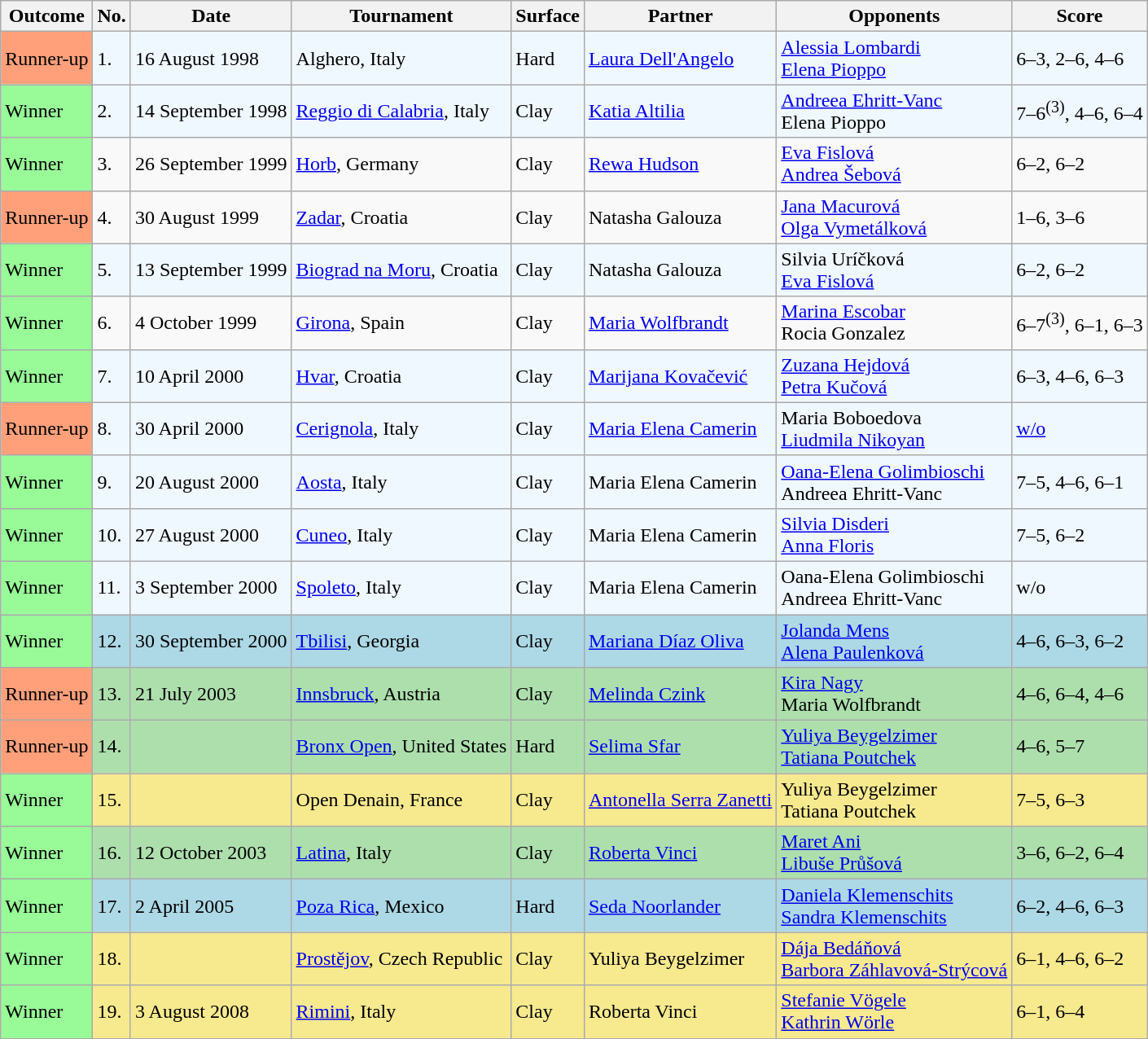<table class="sortable wikitable">
<tr>
<th>Outcome</th>
<th>No.</th>
<th>Date</th>
<th>Tournament</th>
<th>Surface</th>
<th>Partner</th>
<th>Opponents</th>
<th class="unsortable">Score</th>
</tr>
<tr style="background:#f0f8ff;">
<td style="background:#ffa07a;">Runner-up</td>
<td>1.</td>
<td>16 August 1998</td>
<td>Alghero, Italy</td>
<td>Hard</td>
<td> <a href='#'>Laura Dell'Angelo</a></td>
<td> <a href='#'>Alessia Lombardi</a> <br>  <a href='#'>Elena Pioppo</a></td>
<td>6–3, 2–6, 4–6</td>
</tr>
<tr style="background:#f0f8ff;">
<td style="background:#98fb98;">Winner</td>
<td>2.</td>
<td>14 September 1998</td>
<td><a href='#'>Reggio di Calabria</a>, Italy</td>
<td>Clay</td>
<td> <a href='#'>Katia Altilia</a></td>
<td> <a href='#'>Andreea Ehritt-Vanc</a> <br>  Elena Pioppo</td>
<td>7–6<sup>(3)</sup>, 4–6, 6–4</td>
</tr>
<tr>
<td style="background:#98fb98;">Winner</td>
<td>3.</td>
<td>26 September 1999</td>
<td><a href='#'>Horb</a>, Germany</td>
<td>Clay</td>
<td> <a href='#'>Rewa Hudson</a></td>
<td> <a href='#'>Eva Fislová</a> <br>  <a href='#'>Andrea Šebová</a></td>
<td>6–2, 6–2</td>
</tr>
<tr>
<td style="background:#ffa07a;">Runner-up</td>
<td>4.</td>
<td>30 August 1999</td>
<td><a href='#'>Zadar</a>, Croatia</td>
<td>Clay</td>
<td> Natasha Galouza</td>
<td> <a href='#'>Jana Macurová</a> <br>  <a href='#'>Olga Vymetálková</a></td>
<td>1–6, 3–6</td>
</tr>
<tr style="background:#f0f8ff;">
<td style="background:#98fb98;">Winner</td>
<td>5.</td>
<td>13 September 1999</td>
<td><a href='#'>Biograd na Moru</a>, Croatia</td>
<td>Clay</td>
<td> Natasha Galouza</td>
<td> Silvia Uríčková <br>  <a href='#'>Eva Fislová</a></td>
<td>6–2, 6–2</td>
</tr>
<tr>
<td style="background:#98fb98;">Winner</td>
<td>6.</td>
<td>4 October 1999</td>
<td><a href='#'>Girona</a>, Spain</td>
<td>Clay</td>
<td> <a href='#'>Maria Wolfbrandt</a></td>
<td> <a href='#'>Marina Escobar</a> <br>  Rocia Gonzalez</td>
<td>6–7<sup>(3)</sup>, 6–1, 6–3</td>
</tr>
<tr style="background:#f0f8ff;">
<td bgcolor="98FB98">Winner</td>
<td>7.</td>
<td>10 April 2000</td>
<td><a href='#'>Hvar</a>, Croatia</td>
<td>Clay</td>
<td> <a href='#'>Marijana Kovačević</a></td>
<td> <a href='#'>Zuzana Hejdová</a> <br>  <a href='#'>Petra Kučová</a></td>
<td>6–3, 4–6, 6–3</td>
</tr>
<tr style="background:#f0f8ff;">
<td style="background:#ffa07a;">Runner-up</td>
<td>8.</td>
<td>30 April 2000</td>
<td><a href='#'>Cerignola</a>, Italy</td>
<td>Clay</td>
<td> <a href='#'>Maria Elena Camerin</a></td>
<td> Maria Boboedova <br>  <a href='#'>Liudmila Nikoyan</a></td>
<td><a href='#'>w/o</a></td>
</tr>
<tr style="background:#f0f8ff;">
<td style="background:#98fb98;">Winner</td>
<td>9.</td>
<td>20 August 2000</td>
<td><a href='#'>Aosta</a>, Italy</td>
<td>Clay</td>
<td> Maria Elena Camerin</td>
<td> <a href='#'>Oana-Elena Golimbioschi</a> <br>  Andreea Ehritt-Vanc</td>
<td>7–5, 4–6, 6–1</td>
</tr>
<tr style="background:#f0f8ff;">
<td style="background:#98fb98;">Winner</td>
<td>10.</td>
<td>27 August 2000</td>
<td><a href='#'>Cuneo</a>, Italy</td>
<td>Clay</td>
<td> Maria Elena Camerin</td>
<td> <a href='#'>Silvia Disderi</a> <br>  <a href='#'>Anna Floris</a></td>
<td>7–5, 6–2</td>
</tr>
<tr style="background:#f0f8ff;">
<td style="background:#98fb98;">Winner</td>
<td>11.</td>
<td>3 September 2000</td>
<td><a href='#'>Spoleto</a>, Italy</td>
<td>Clay</td>
<td> Maria Elena Camerin</td>
<td> Oana-Elena Golimbioschi <br>  Andreea Ehritt-Vanc</td>
<td>w/o</td>
</tr>
<tr style="background:lightblue;">
<td style="background:#98fb98;">Winner</td>
<td>12.</td>
<td>30 September 2000</td>
<td><a href='#'>Tbilisi</a>, Georgia</td>
<td>Clay</td>
<td> <a href='#'>Mariana Díaz Oliva</a></td>
<td> <a href='#'>Jolanda Mens</a> <br>  <a href='#'>Alena Paulenková</a></td>
<td>4–6, 6–3, 6–2</td>
</tr>
<tr style="background:#addfad;">
<td bgcolor="FFA07A">Runner-up</td>
<td>13.</td>
<td>21 July 2003</td>
<td><a href='#'>Innsbruck</a>, Austria</td>
<td>Clay</td>
<td> <a href='#'>Melinda Czink</a></td>
<td> <a href='#'>Kira Nagy</a> <br>  Maria Wolfbrandt</td>
<td>4–6, 6–4, 4–6</td>
</tr>
<tr style="background:#addfad;">
<td bgcolor="FFA07A">Runner-up</td>
<td>14.</td>
<td></td>
<td><a href='#'>Bronx Open</a>, United States</td>
<td>Hard</td>
<td> <a href='#'>Selima Sfar</a></td>
<td> <a href='#'>Yuliya Beygelzimer</a> <br>  <a href='#'>Tatiana Poutchek</a></td>
<td>4–6, 5–7</td>
</tr>
<tr style="background:#f7e98e;">
<td bgcolor=98FB98>Winner</td>
<td>15.</td>
<td></td>
<td>Open Denain, France</td>
<td>Clay</td>
<td> <a href='#'>Antonella Serra Zanetti</a></td>
<td> Yuliya Beygelzimer <br>  Tatiana Poutchek</td>
<td>7–5, 6–3</td>
</tr>
<tr style="background:#addfad;">
<td bgcolor=98FB98>Winner</td>
<td>16.</td>
<td>12 October 2003</td>
<td><a href='#'>Latina</a>, Italy</td>
<td>Clay</td>
<td> <a href='#'>Roberta Vinci</a></td>
<td> <a href='#'>Maret Ani</a> <br>  <a href='#'>Libuše Průšová</a></td>
<td>3–6, 6–2, 6–4</td>
</tr>
<tr style="background:lightblue;">
<td style="background:#98fb98;">Winner</td>
<td>17.</td>
<td>2 April 2005</td>
<td><a href='#'>Poza Rica</a>, Mexico</td>
<td>Hard</td>
<td> <a href='#'>Seda Noorlander</a></td>
<td> <a href='#'>Daniela Klemenschits</a> <br>  <a href='#'>Sandra Klemenschits</a></td>
<td>6–2, 4–6, 6–3</td>
</tr>
<tr style="background:#f7e98e;">
<td bgcolor=98FB98>Winner</td>
<td>18.</td>
<td></td>
<td><a href='#'>Prostějov</a>, Czech Republic</td>
<td>Clay</td>
<td> Yuliya Beygelzimer</td>
<td> <a href='#'>Dája Bedáňová</a> <br>  <a href='#'>Barbora Záhlavová-Strýcová</a></td>
<td>6–1, 4–6, 6–2</td>
</tr>
<tr style="background:#f7e98e;">
<td bgcolor=98FB98>Winner</td>
<td>19.</td>
<td>3 August 2008</td>
<td><a href='#'>Rimini</a>, Italy</td>
<td>Clay</td>
<td> Roberta Vinci</td>
<td> <a href='#'>Stefanie Vögele</a> <br>  <a href='#'>Kathrin Wörle</a></td>
<td>6–1, 6–4</td>
</tr>
</table>
